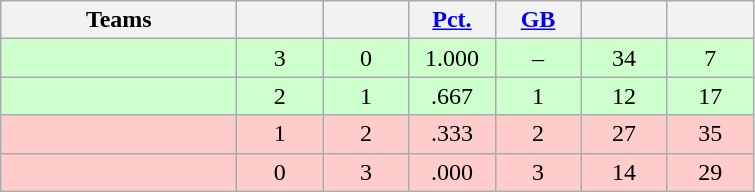<table class="wikitable" style="text-align:center;">
<tr>
<th width=150px>Teams</th>
<th width=50px></th>
<th width=50px></th>
<th width=50px><a href='#'>Pct.</a></th>
<th width=50px><a href='#'>GB</a></th>
<th width=50px></th>
<th width=50px></th>
</tr>
<tr style="background-color:#cfc">
<td align=left></td>
<td>3</td>
<td>0</td>
<td>1.000</td>
<td>–</td>
<td>34</td>
<td>7</td>
</tr>
<tr style="background-color:#cfc">
<td align=left></td>
<td>2</td>
<td>1</td>
<td>.667</td>
<td>1</td>
<td>12</td>
<td>17</td>
</tr>
<tr style="background-color:#fcc">
<td align=left></td>
<td>1</td>
<td>2</td>
<td>.333</td>
<td>2</td>
<td>27</td>
<td>35</td>
</tr>
<tr style="background-color:#fcc">
<td align=left></td>
<td>0</td>
<td>3</td>
<td>.000</td>
<td>3</td>
<td>14</td>
<td>29</td>
</tr>
</table>
